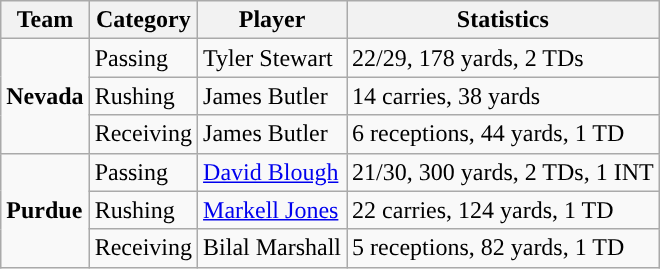<table class="wikitable" style="float: left;">
<tr>
<th>Team</th>
<th>Category</th>
<th>Player</th>
<th>Statistics</th>
</tr>
<tr>
<td rowspan=3><strong>Nevada</strong></td>
<td>Passing</td>
<td>Tyler Stewart</td>
<td>22/29, 178 yards, 2 TDs</td>
</tr>
<tr>
<td>Rushing</td>
<td>James Butler</td>
<td>14 carries, 38 yards</td>
</tr>
<tr>
<td>Receiving</td>
<td>James Butler</td>
<td>6 receptions, 44 yards, 1 TD</td>
</tr>
<tr>
<td rowspan=3><strong>Purdue</strong></td>
<td>Passing</td>
<td><a href='#'>David Blough</a></td>
<td>21/30, 300 yards, 2 TDs, 1 INT</td>
</tr>
<tr>
<td>Rushing</td>
<td><a href='#'>Markell Jones</a></td>
<td>22 carries, 124 yards, 1 TD</td>
</tr>
<tr>
<td>Receiving</td>
<td>Bilal Marshall</td>
<td>5 receptions, 82 yards, 1 TD</td>
</tr>
</table>
